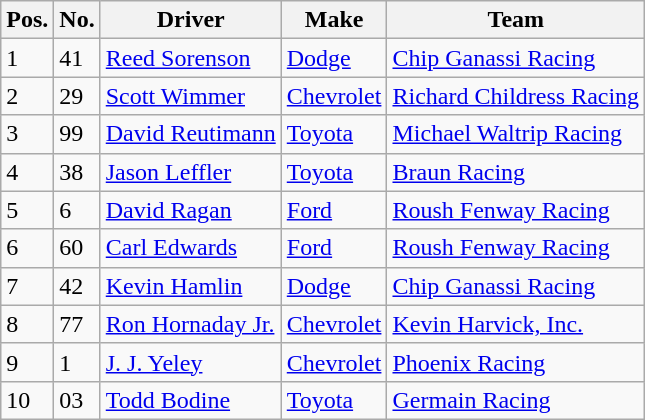<table class="wikitable">
<tr>
<th>Pos.</th>
<th>No.</th>
<th>Driver</th>
<th>Make</th>
<th>Team</th>
</tr>
<tr>
<td>1</td>
<td>41</td>
<td><a href='#'>Reed Sorenson</a></td>
<td><a href='#'>Dodge</a></td>
<td><a href='#'>Chip Ganassi Racing</a></td>
</tr>
<tr>
<td>2</td>
<td>29</td>
<td><a href='#'>Scott Wimmer</a></td>
<td><a href='#'>Chevrolet</a></td>
<td><a href='#'>Richard Childress Racing</a></td>
</tr>
<tr>
<td>3</td>
<td>99</td>
<td><a href='#'>David Reutimann</a></td>
<td><a href='#'>Toyota</a></td>
<td><a href='#'>Michael Waltrip Racing</a></td>
</tr>
<tr>
<td>4</td>
<td>38</td>
<td><a href='#'>Jason Leffler</a></td>
<td><a href='#'>Toyota</a></td>
<td><a href='#'>Braun Racing</a></td>
</tr>
<tr>
<td>5</td>
<td>6</td>
<td><a href='#'>David Ragan</a></td>
<td><a href='#'>Ford</a></td>
<td><a href='#'>Roush Fenway Racing</a></td>
</tr>
<tr>
<td>6</td>
<td>60</td>
<td><a href='#'>Carl Edwards</a></td>
<td><a href='#'>Ford</a></td>
<td><a href='#'>Roush Fenway Racing</a></td>
</tr>
<tr>
<td>7</td>
<td>42</td>
<td><a href='#'>Kevin Hamlin</a></td>
<td><a href='#'>Dodge</a></td>
<td><a href='#'>Chip Ganassi Racing</a></td>
</tr>
<tr>
<td>8</td>
<td>77</td>
<td><a href='#'>Ron Hornaday Jr.</a></td>
<td><a href='#'>Chevrolet</a></td>
<td><a href='#'>Kevin Harvick, Inc.</a></td>
</tr>
<tr>
<td>9</td>
<td>1</td>
<td><a href='#'>J. J. Yeley</a></td>
<td><a href='#'>Chevrolet</a></td>
<td><a href='#'>Phoenix Racing</a></td>
</tr>
<tr>
<td>10</td>
<td>03</td>
<td><a href='#'>Todd Bodine</a></td>
<td><a href='#'>Toyota</a></td>
<td><a href='#'>Germain Racing</a></td>
</tr>
</table>
